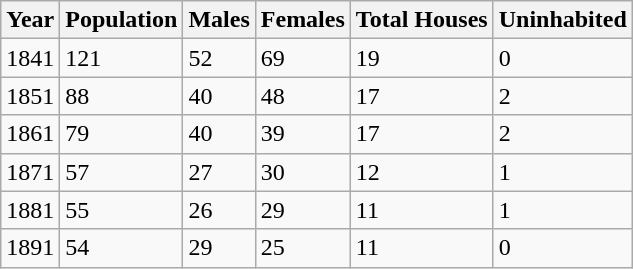<table class="wikitable">
<tr>
<th>Year</th>
<th>Population</th>
<th>Males</th>
<th>Females</th>
<th>Total Houses</th>
<th>Uninhabited</th>
</tr>
<tr>
<td>1841</td>
<td>121</td>
<td>52</td>
<td>69</td>
<td>19</td>
<td>0</td>
</tr>
<tr>
<td>1851</td>
<td>88</td>
<td>40</td>
<td>48</td>
<td>17</td>
<td>2</td>
</tr>
<tr>
<td>1861</td>
<td>79</td>
<td>40</td>
<td>39</td>
<td>17</td>
<td>2</td>
</tr>
<tr>
<td>1871</td>
<td>57</td>
<td>27</td>
<td>30</td>
<td>12</td>
<td>1</td>
</tr>
<tr>
<td>1881</td>
<td>55</td>
<td>26</td>
<td>29</td>
<td>11</td>
<td>1</td>
</tr>
<tr>
<td>1891</td>
<td>54</td>
<td>29</td>
<td>25</td>
<td>11</td>
<td>0</td>
</tr>
</table>
